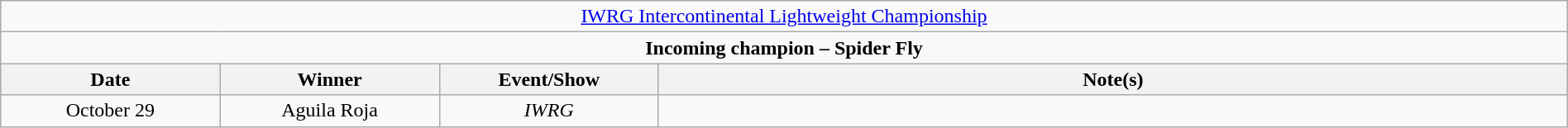<table class="wikitable" style="text-align:center; width:100%;">
<tr>
<td colspan="5" style="text-align: center;"><a href='#'>IWRG Intercontinental Lightweight Championship</a></td>
</tr>
<tr>
<td colspan="5" style="text-align: center;"><strong>Incoming champion – Spider Fly</strong></td>
</tr>
<tr>
<th width=14%>Date</th>
<th width=14%>Winner</th>
<th width=14%>Event/Show</th>
<th width=58%>Note(s)</th>
</tr>
<tr>
<td>October 29</td>
<td>Aguila Roja</td>
<td><em>IWRG</em></td>
<td></td>
</tr>
</table>
